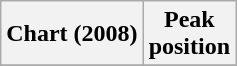<table class="wikitable sortable">
<tr>
<th>Chart (2008)</th>
<th>Peak<br>position</th>
</tr>
<tr>
</tr>
</table>
